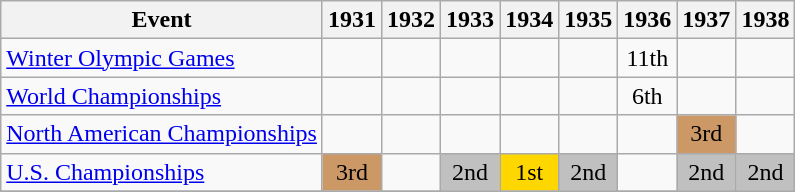<table class="wikitable">
<tr>
<th>Event</th>
<th>1931</th>
<th>1932</th>
<th>1933</th>
<th>1934</th>
<th>1935</th>
<th>1936</th>
<th>1937</th>
<th>1938</th>
</tr>
<tr>
<td><a href='#'>Winter Olympic Games</a></td>
<td></td>
<td></td>
<td></td>
<td></td>
<td></td>
<td align="center">11th</td>
<td></td>
<td></td>
</tr>
<tr>
<td><a href='#'>World Championships</a></td>
<td></td>
<td></td>
<td></td>
<td></td>
<td></td>
<td align="center">6th</td>
<td></td>
<td></td>
</tr>
<tr>
<td><a href='#'>North American Championships</a></td>
<td></td>
<td></td>
<td></td>
<td></td>
<td></td>
<td></td>
<td align="center" bgcolor="cc9966">3rd</td>
<td></td>
</tr>
<tr>
<td><a href='#'>U.S. Championships</a></td>
<td align="center" bgcolor="cc9966">3rd</td>
<td></td>
<td align="center" bgcolor="silver">2nd</td>
<td align="center" bgcolor="gold">1st</td>
<td align="center" bgcolor="silver">2nd</td>
<td></td>
<td align="center" bgcolor="silver">2nd</td>
<td align="center" bgcolor="silver">2nd</td>
</tr>
<tr>
</tr>
</table>
